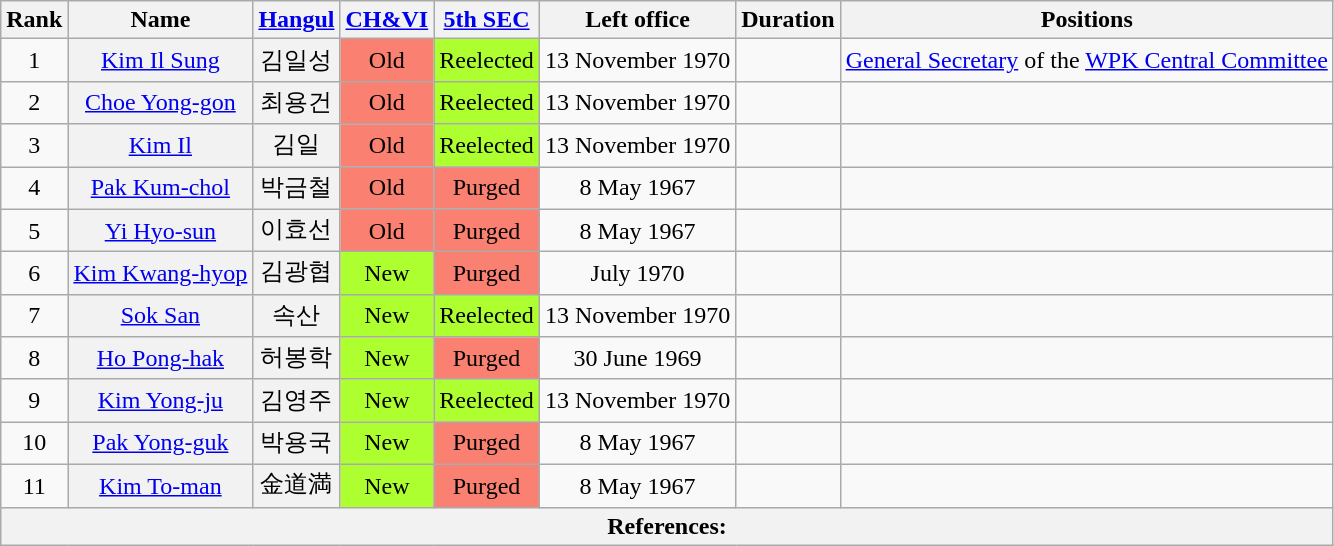<table class="wikitable sortable">
<tr>
<th>Rank</th>
<th>Name</th>
<th><a href='#'>Hangul</a></th>
<th><a href='#'>CH&VI</a></th>
<th><a href='#'>5th SEC</a></th>
<th>Left office</th>
<th>Duration</th>
<th>Positions</th>
</tr>
<tr>
<td align="center">1</td>
<th align="center" scope="row" style="font-weight:normal;"><a href='#'>Kim Il Sung</a></th>
<th align="center" scope="row" style="font-weight:normal;">김일성</th>
<td style="background: Salmon" align="center">Old</td>
<td align="center" style="background: GreenYellow">Reelected</td>
<td align="center">13 November 1970</td>
<td align="center"></td>
<td><a href='#'>General Secretary</a> of the <a href='#'>WPK Central Committee</a></td>
</tr>
<tr>
<td align="center">2</td>
<th align="center" scope="row" style="font-weight:normal;"><a href='#'>Choe Yong-gon</a></th>
<th align="center" scope="row" style="font-weight:normal;">최용건</th>
<td style="background: Salmon" align="center">Old</td>
<td align="center" style="background: GreenYellow">Reelected</td>
<td align="center">13 November 1970</td>
<td align="center"></td>
<td></td>
</tr>
<tr>
<td align="center">3</td>
<th align="center" scope="row" style="font-weight:normal;"><a href='#'>Kim Il</a></th>
<th align="center" scope="row" style="font-weight:normal;">김일</th>
<td style="background: Salmon" align="center">Old</td>
<td align="center" style="background: GreenYellow">Reelected</td>
<td align="center">13 November 1970</td>
<td align="center"></td>
<td></td>
</tr>
<tr>
<td align="center">4</td>
<th align="center" scope="row" style="font-weight:normal;"><a href='#'>Pak Kum-chol</a></th>
<th align="center" scope="row" style="font-weight:normal;">박금철</th>
<td style="background: Salmon" align="center">Old</td>
<td style="background: Salmon" align="center">Purged</td>
<td align="center">8 May 1967</td>
<td align="center"></td>
<td></td>
</tr>
<tr>
<td align="center">5</td>
<th align="center" scope="row" style="font-weight:normal;"><a href='#'>Yi Hyo-sun</a></th>
<th align="center" scope="row" style="font-weight:normal;">이효선</th>
<td style="background: Salmon" align="center">Old</td>
<td style="background: Salmon" align="center">Purged</td>
<td align="center">8 May 1967</td>
<td align="center"></td>
<td></td>
</tr>
<tr>
<td align="center">6</td>
<th align="center" scope="row" style="font-weight:normal;"><a href='#'>Kim Kwang-hyop</a></th>
<th align="center" scope="row" style="font-weight:normal;">김광협</th>
<td align="center" style="background: GreenYellow">New</td>
<td style="background: Salmon" align="center">Purged</td>
<td align="center">July 1970</td>
<td align="center"></td>
<td></td>
</tr>
<tr>
<td align="center">7</td>
<th align="center" scope="row" style="font-weight:normal;"><a href='#'>Sok San</a></th>
<th align="center" scope="row" style="font-weight:normal;">속산</th>
<td align="center" style="background: GreenYellow">New</td>
<td align="center" style="background: GreenYellow">Reelected</td>
<td align="center">13 November 1970</td>
<td align="center"></td>
<td></td>
</tr>
<tr>
<td align="center">8</td>
<th align="center" scope="row" style="font-weight:normal;"><a href='#'>Ho Pong-hak</a></th>
<th align="center" scope="row" style="font-weight:normal;">허봉학</th>
<td align="center" style="background: GreenYellow">New</td>
<td style="background: Salmon" align="center">Purged</td>
<td align="center">30 June 1969</td>
<td align="center"></td>
<td></td>
</tr>
<tr>
<td align="center">9</td>
<th align="center" scope="row" style="font-weight:normal;"><a href='#'>Kim Yong-ju</a></th>
<th align="center" scope="row" style="font-weight:normal;">김영주</th>
<td align="center" style="background: GreenYellow">New</td>
<td align="center" style="background: GreenYellow">Reelected</td>
<td align="center">13 November 1970</td>
<td align="center"></td>
<td></td>
</tr>
<tr>
<td align="center">10</td>
<th align="center" scope="row" style="font-weight:normal;"><a href='#'>Pak Yong-guk</a></th>
<th align="center" scope="row" style="font-weight:normal;">박용국</th>
<td align="center" style="background: GreenYellow">New</td>
<td style="background: Salmon" align="center">Purged</td>
<td align="center">8 May 1967</td>
<td align="center"></td>
<td></td>
</tr>
<tr>
<td align="center">11</td>
<th align="center" scope="row" style="font-weight:normal;"><a href='#'>Kim To-man</a></th>
<th align="center" scope="row" style="font-weight:normal;">金道満</th>
<td align="center" style="background: GreenYellow">New</td>
<td style="background: Salmon" align="center">Purged</td>
<td align="center">8 May 1967</td>
<td align="center"></td>
<td></td>
</tr>
<tr>
<th colspan="9" unsortable><strong>References:</strong><br></th>
</tr>
</table>
